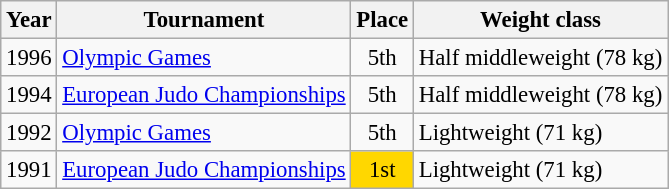<table class=wikitable style="font-size:95%;">
<tr>
<th>Year</th>
<th>Tournament</th>
<th>Place</th>
<th>Weight class</th>
</tr>
<tr>
<td>1996</td>
<td><a href='#'>Olympic Games</a></td>
<td align="center">5th</td>
<td>Half middleweight (78 kg)</td>
</tr>
<tr>
<td>1994</td>
<td><a href='#'>European Judo Championships</a></td>
<td align="center">5th</td>
<td>Half middleweight (78 kg)</td>
</tr>
<tr>
<td>1992</td>
<td><a href='#'>Olympic Games</a></td>
<td align="center">5th</td>
<td>Lightweight (71 kg)</td>
</tr>
<tr>
<td>1991</td>
<td><a href='#'>European Judo Championships</a></td>
<td bgcolor="gold" align="center">1st</td>
<td>Lightweight (71 kg)</td>
</tr>
</table>
